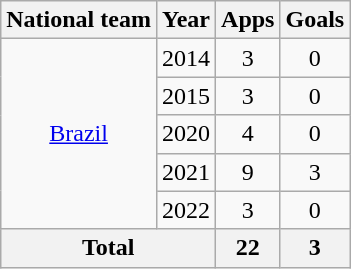<table class="wikitable" style="text-align:center">
<tr>
<th>National team</th>
<th>Year</th>
<th>Apps</th>
<th>Goals</th>
</tr>
<tr>
<td rowspan="5"><a href='#'>Brazil</a></td>
<td>2014</td>
<td>3</td>
<td>0</td>
</tr>
<tr>
<td>2015</td>
<td>3</td>
<td>0</td>
</tr>
<tr>
<td>2020</td>
<td>4</td>
<td>0</td>
</tr>
<tr>
<td>2021</td>
<td>9</td>
<td>3</td>
</tr>
<tr>
<td>2022</td>
<td>3</td>
<td>0</td>
</tr>
<tr>
<th colspan="2">Total</th>
<th>22</th>
<th>3</th>
</tr>
</table>
